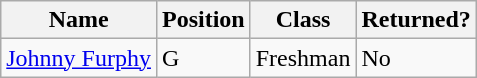<table class="wikitable">
<tr>
<th>Name</th>
<th>Position</th>
<th>Class</th>
<th>Returned?</th>
</tr>
<tr>
<td><a href='#'>Johnny Furphy</a></td>
<td>G</td>
<td>Freshman</td>
<td>No</td>
</tr>
</table>
